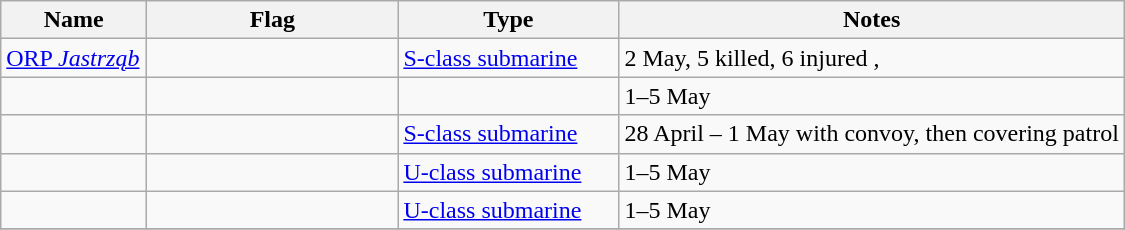<table class="wikitable sortable">
<tr>
<th scope="col" width="90px">Name</th>
<th scope="col" width="160px">Flag</th>
<th scope="col" width="140px">Type</th>
<th>Notes</th>
</tr>
<tr>
<td align="left"><a href='#'>ORP <em>Jastrząb</em></a></td>
<td align="left"></td>
<td align="left"><a href='#'>S-class submarine</a></td>
<td align="left">2 May, 5 killed, 6 injured , </td>
</tr>
<tr>
<td align="left"></td>
<td align="left"></td>
<td align="left"></td>
<td align="left">1–5 May</td>
</tr>
<tr>
<td align="left"></td>
<td align="left"></td>
<td align="left"><a href='#'>S-class submarine</a></td>
<td align="left">28 April – 1 May with convoy, then covering patrol</td>
</tr>
<tr>
<td align="left"></td>
<td align="left"></td>
<td align="left"><a href='#'>U-class submarine</a></td>
<td align="left">1–5 May</td>
</tr>
<tr>
<td align="left"></td>
<td align="left"></td>
<td align="left"><a href='#'>U-class submarine</a></td>
<td align="left">1–5 May</td>
</tr>
<tr>
</tr>
</table>
